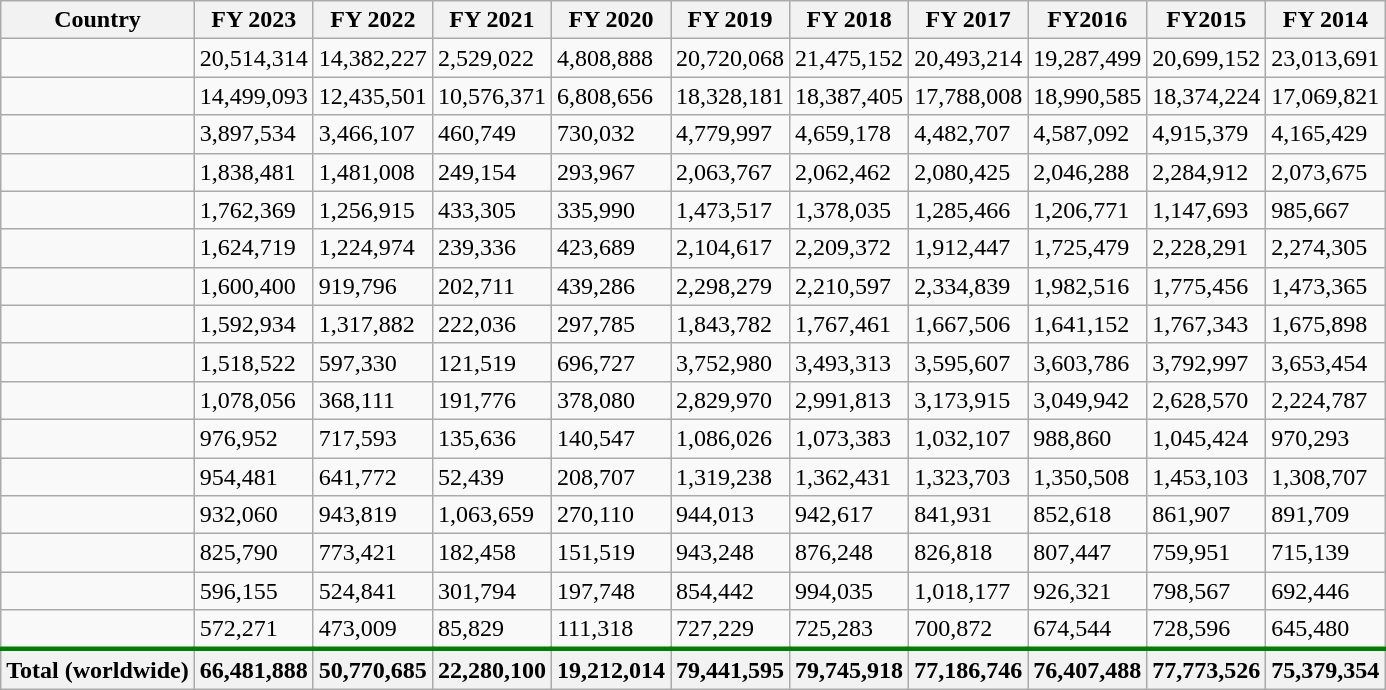<table class="wikitable sortable">
<tr>
<th>Country</th>
<th>FY 2023</th>
<th>FY 2022</th>
<th>FY 2021</th>
<th>FY 2020</th>
<th>FY 2019</th>
<th>FY 2018</th>
<th>FY 2017</th>
<th>FY2016</th>
<th>FY2015</th>
<th>FY 2014</th>
</tr>
<tr>
<td></td>
<td> 20,514,314</td>
<td> 14,382,227</td>
<td> 2,529,022</td>
<td> 4,808,888</td>
<td> 20,720,068</td>
<td> 21,475,152</td>
<td> 20,493,214</td>
<td> 19,287,499</td>
<td> 20,699,152</td>
<td> 23,013,691</td>
</tr>
<tr>
<td></td>
<td> 14,499,093</td>
<td> 12,435,501</td>
<td> 10,576,371</td>
<td> 6,808,656</td>
<td> 18,328,181</td>
<td> 18,387,405</td>
<td> 17,788,008</td>
<td> 18,990,585</td>
<td> 18,374,224</td>
<td> 17,069,821</td>
</tr>
<tr>
<td></td>
<td> 3,897,534</td>
<td> 3,466,107</td>
<td> 460,749</td>
<td> 730,032</td>
<td> 4,779,997</td>
<td> 4,659,178</td>
<td> 4,482,707</td>
<td> 4,587,092</td>
<td> 4,915,379</td>
<td> 4,165,429</td>
</tr>
<tr>
<td></td>
<td> 1,838,481</td>
<td> 1,481,008</td>
<td> 249,154</td>
<td> 293,967</td>
<td> 2,063,767</td>
<td> 2,062,462</td>
<td> 2,080,425</td>
<td> 2,046,288</td>
<td> 2,284,912</td>
<td> 2,073,675</td>
</tr>
<tr>
<td></td>
<td> 1,762,369</td>
<td> 1,256,915</td>
<td> 433,305</td>
<td> 335,990</td>
<td> 1,473,517</td>
<td> 1,378,035</td>
<td> 1,285,466</td>
<td> 1,206,771</td>
<td> 1,147,693</td>
<td> 985,667</td>
</tr>
<tr>
<td></td>
<td> 1,624,719</td>
<td> 1,224,974</td>
<td> 239,336</td>
<td> 423,689</td>
<td> 2,104,617</td>
<td> 2,209,372</td>
<td> 1,912,447</td>
<td> 1,725,479</td>
<td> 2,228,291</td>
<td> 2,274,305</td>
</tr>
<tr>
<td></td>
<td> 1,600,400</td>
<td> 919,796</td>
<td> 202,711</td>
<td> 439,286</td>
<td> 2,298,279</td>
<td> 2,210,597</td>
<td> 2,334,839</td>
<td> 1,982,516</td>
<td> 1,775,456</td>
<td> 1,473,365</td>
</tr>
<tr>
<td></td>
<td> 1,592,934</td>
<td> 1,317,882</td>
<td> 222,036</td>
<td> 297,785</td>
<td> 1,843,782</td>
<td> 1,767,461</td>
<td> 1,667,506</td>
<td> 1,641,152</td>
<td> 1,767,343</td>
<td> 1,675,898</td>
</tr>
<tr>
<td></td>
<td> 1,518,522</td>
<td> 597,330</td>
<td> 121,519</td>
<td> 696,727</td>
<td> 3,752,980</td>
<td> 3,493,313</td>
<td> 3,595,607</td>
<td> 3,603,786</td>
<td> 3,792,997</td>
<td> 3,653,454</td>
</tr>
<tr>
<td></td>
<td> 1,078,056</td>
<td> 368,111</td>
<td> 191,776</td>
<td> 378,080</td>
<td> 2,829,970</td>
<td> 2,991,813</td>
<td> 3,173,915</td>
<td> 3,049,942</td>
<td> 2,628,570</td>
<td> 2,224,787</td>
</tr>
<tr>
<td></td>
<td> 976,952</td>
<td> 717,593</td>
<td> 135,636</td>
<td> 140,547</td>
<td> 1,086,026</td>
<td> 1,073,383</td>
<td> 1,032,107</td>
<td> 988,860</td>
<td> 1,045,424</td>
<td> 970,293</td>
</tr>
<tr>
<td></td>
<td> 954,481</td>
<td> 641,772</td>
<td> 52,439</td>
<td> 208,707</td>
<td> 1,319,238</td>
<td> 1,362,431</td>
<td> 1,323,703</td>
<td> 1,350,508</td>
<td> 1,453,103</td>
<td> 1,308,707</td>
</tr>
<tr>
<td></td>
<td> 932,060</td>
<td> 943,819</td>
<td> 1,063,659</td>
<td> 270,110</td>
<td> 944,013</td>
<td> 942,617</td>
<td> 841,931</td>
<td> 852,618</td>
<td> 861,907</td>
<td> 891,709</td>
</tr>
<tr>
<td></td>
<td> 825,790</td>
<td> 773,421</td>
<td> 182,458</td>
<td> 151,519</td>
<td> 943,248</td>
<td> 876,248</td>
<td> 826,818</td>
<td> 807,447</td>
<td> 759,951</td>
<td> 715,139</td>
</tr>
<tr>
<td></td>
<td> 596,155</td>
<td> 524,841</td>
<td> 301,794</td>
<td> 197,748</td>
<td> 854,442</td>
<td> 994,035</td>
<td> 1,018,177</td>
<td> 926,321</td>
<td> 798,567</td>
<td> 692,446</td>
</tr>
<tr>
<td></td>
<td> 572,271</td>
<td> 473,009</td>
<td> 85,829</td>
<td> 111,318</td>
<td> 727,229</td>
<td> 725,283</td>
<td> 700,872</td>
<td> 674,544</td>
<td> 728,596</td>
<td> 645,480</td>
</tr>
<tr style="border-top:3px solid green;">
<th>Total (worldwide)</th>
<th> 66,481,888</th>
<th> 50,770,685</th>
<th> 22,280,100</th>
<th> 19,212,014</th>
<th> 79,441,595</th>
<th> 79,745,918</th>
<th> 77,186,746</th>
<th> 76,407,488</th>
<th> 77,773,526</th>
<th> 75,379,354</th>
</tr>
</table>
